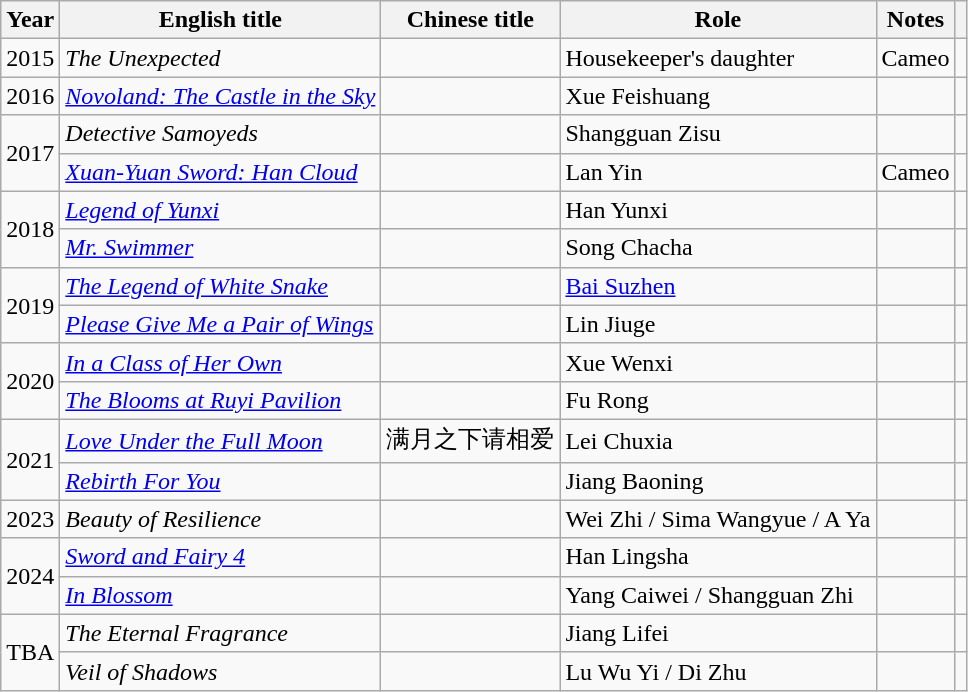<table class="wikitable">
<tr>
<th scope="col">Year</th>
<th scope="col">English title</th>
<th scope="col">Chinese title</th>
<th scope="col">Role</th>
<th scope="col">Notes</th>
<th scope="col"></th>
</tr>
<tr>
<td>2015</td>
<td><em>The Unexpected</em></td>
<td></td>
<td>Housekeeper's daughter</td>
<td>Cameo</td>
<td></td>
</tr>
<tr>
<td>2016</td>
<td><em><a href='#'>Novoland: The Castle in the Sky</a></em></td>
<td></td>
<td>Xue Feishuang</td>
<td></td>
<td></td>
</tr>
<tr>
<td rowspan=2>2017</td>
<td><em>Detective Samoyeds</em></td>
<td></td>
<td>Shangguan Zisu</td>
<td></td>
<td></td>
</tr>
<tr>
<td><em><a href='#'>Xuan-Yuan Sword: Han Cloud</a></em></td>
<td></td>
<td>Lan Yin</td>
<td>Cameo</td>
<td></td>
</tr>
<tr>
<td rowspan="2">2018</td>
<td><em><a href='#'>Legend of Yunxi</a></em></td>
<td></td>
<td>Han Yunxi</td>
<td></td>
<td></td>
</tr>
<tr>
<td><em><a href='#'>Mr. Swimmer</a></em></td>
<td></td>
<td>Song Chacha</td>
<td></td>
<td></td>
</tr>
<tr>
<td rowspan="2">2019</td>
<td><em><a href='#'>The Legend of White Snake</a></em></td>
<td></td>
<td><a href='#'>Bai Suzhen</a></td>
<td></td>
<td></td>
</tr>
<tr>
<td><em><a href='#'>Please Give Me a Pair of Wings</a></em></td>
<td></td>
<td>Lin Jiuge</td>
<td></td>
<td></td>
</tr>
<tr>
<td rowspan=2>2020</td>
<td><em><a href='#'>In a Class of Her Own</a></em></td>
<td></td>
<td>Xue Wenxi</td>
<td></td>
<td></td>
</tr>
<tr>
<td><em><a href='#'>The Blooms at Ruyi Pavilion</a></em></td>
<td></td>
<td>Fu Rong</td>
<td></td>
<td></td>
</tr>
<tr>
<td rowspan="2">2021</td>
<td><em><a href='#'>Love Under the Full Moon</a></em></td>
<td>满月之下请相爱</td>
<td>Lei Chuxia</td>
<td></td>
<td></td>
</tr>
<tr>
<td><em><a href='#'>Rebirth For You</a></em></td>
<td></td>
<td>Jiang Baoning</td>
<td></td>
<td></td>
</tr>
<tr>
<td>2023</td>
<td><em>Beauty of Resilience</em></td>
<td></td>
<td>Wei Zhi / Sima Wangyue / A Ya</td>
<td></td>
<td></td>
</tr>
<tr>
<td rowspan="2">2024</td>
<td><em><a href='#'>Sword and Fairy 4</a></em></td>
<td></td>
<td>Han Lingsha</td>
<td></td>
<td></td>
</tr>
<tr>
<td><em><a href='#'>In Blossom</a></em></td>
<td></td>
<td>Yang Caiwei / Shangguan Zhi</td>
<td></td>
<td></td>
</tr>
<tr>
<td rowspan="2">TBA</td>
<td><em>The Eternal Fragrance</em></td>
<td></td>
<td>Jiang Lifei</td>
<td></td>
<td></td>
</tr>
<tr>
<td><em>Veil of Shadows</em></td>
<td></td>
<td>Lu Wu Yi / Di Zhu</td>
<td></td>
<td></td>
</tr>
</table>
